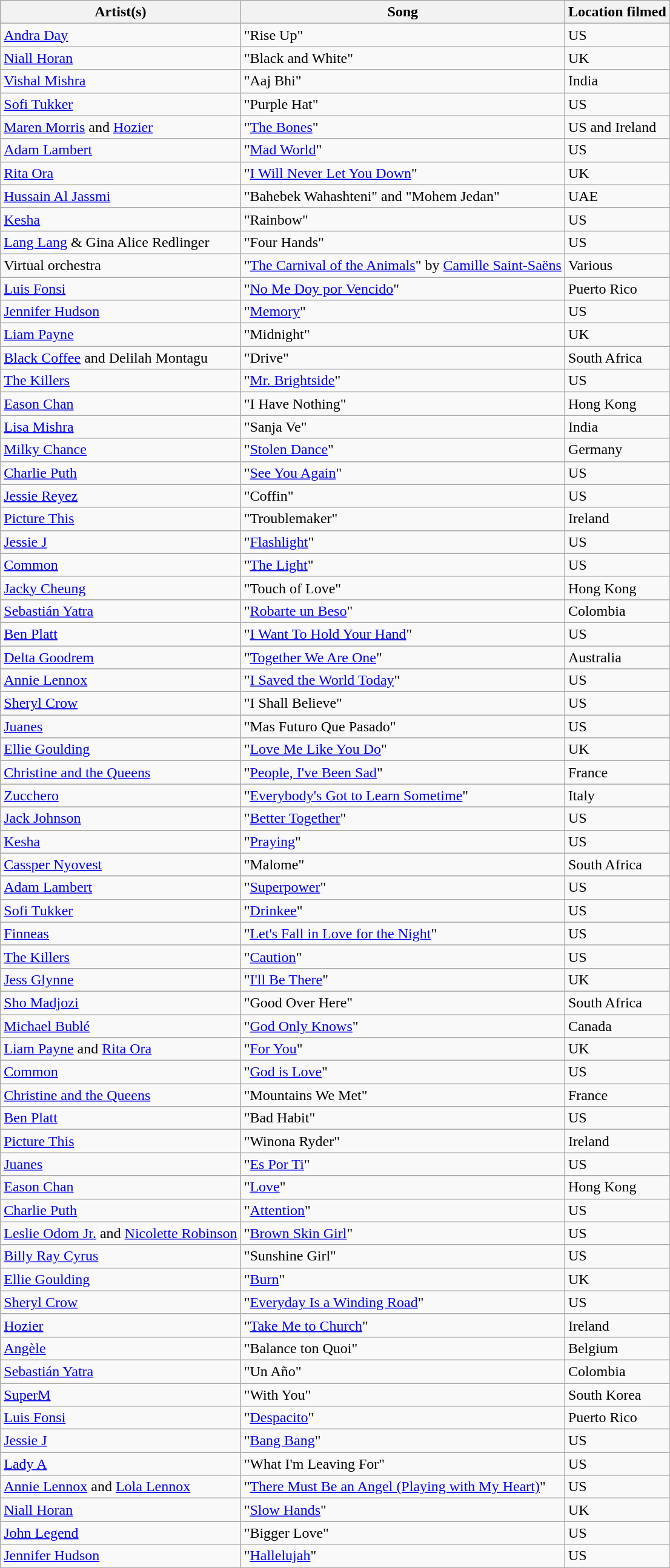<table class="wikitable sortable">
<tr>
<th scope="col">Artist(s)</th>
<th scope="col">Song</th>
<th scope="col">Location filmed</th>
</tr>
<tr>
<td><a href='#'>Andra Day</a></td>
<td>"Rise Up"</td>
<td>US</td>
</tr>
<tr>
<td><a href='#'>Niall Horan</a></td>
<td>"Black and White"</td>
<td>UK</td>
</tr>
<tr>
<td><a href='#'>Vishal Mishra</a></td>
<td>"Aaj Bhi"</td>
<td>India</td>
</tr>
<tr>
<td><a href='#'>Sofi Tukker</a></td>
<td>"Purple Hat"</td>
<td>US</td>
</tr>
<tr>
<td><a href='#'>Maren Morris</a> and <a href='#'>Hozier</a></td>
<td>"<a href='#'>The Bones</a>"</td>
<td>US and Ireland</td>
</tr>
<tr>
<td><a href='#'>Adam Lambert</a></td>
<td>"<a href='#'>Mad World</a>"</td>
<td>US</td>
</tr>
<tr>
<td><a href='#'>Rita Ora</a></td>
<td>"<a href='#'>I Will Never Let You Down</a>"</td>
<td>UK</td>
</tr>
<tr>
<td><a href='#'>Hussain Al Jassmi</a></td>
<td>"Bahebek Wahashteni" and "Mohem Jedan"</td>
<td>UAE</td>
</tr>
<tr>
<td><a href='#'>Kesha</a></td>
<td>"Rainbow"</td>
<td>US</td>
</tr>
<tr>
<td><a href='#'>Lang Lang</a> & Gina Alice Redlinger</td>
<td>"Four Hands"</td>
<td>US</td>
</tr>
<tr>
<td>Virtual orchestra</td>
<td>"<a href='#'>The Carnival of the Animals</a>" by <a href='#'>Camille Saint-Saëns</a></td>
<td>Various</td>
</tr>
<tr>
<td><a href='#'>Luis Fonsi</a></td>
<td>"<a href='#'>No Me Doy por Vencido</a>"</td>
<td>Puerto Rico</td>
</tr>
<tr>
<td><a href='#'>Jennifer Hudson</a></td>
<td>"<a href='#'>Memory</a>"</td>
<td>US</td>
</tr>
<tr>
<td><a href='#'>Liam Payne</a></td>
<td>"Midnight"</td>
<td>UK</td>
</tr>
<tr>
<td><a href='#'>Black Coffee</a> and Delilah Montagu</td>
<td>"Drive"</td>
<td>South Africa</td>
</tr>
<tr>
<td><a href='#'>The Killers</a></td>
<td>"<a href='#'>Mr. Brightside</a>"</td>
<td>US</td>
</tr>
<tr>
<td><a href='#'>Eason Chan</a></td>
<td>"I Have Nothing"</td>
<td>Hong Kong</td>
</tr>
<tr>
<td><a href='#'>Lisa Mishra</a></td>
<td>"Sanja Ve"</td>
<td>India</td>
</tr>
<tr>
<td><a href='#'>Milky Chance</a></td>
<td>"<a href='#'>Stolen Dance</a>"</td>
<td>Germany</td>
</tr>
<tr>
<td><a href='#'>Charlie Puth</a></td>
<td>"<a href='#'>See You Again</a>"</td>
<td>US</td>
</tr>
<tr>
<td><a href='#'>Jessie Reyez</a></td>
<td>"Coffin"</td>
<td>US</td>
</tr>
<tr>
<td><a href='#'>Picture This</a></td>
<td>"Troublemaker"</td>
<td>Ireland</td>
</tr>
<tr>
<td><a href='#'>Jessie J</a></td>
<td>"<a href='#'>Flashlight</a>"</td>
<td>US</td>
</tr>
<tr>
<td><a href='#'>Common</a></td>
<td>"<a href='#'>The Light</a>"</td>
<td>US</td>
</tr>
<tr>
<td><a href='#'>Jacky Cheung</a></td>
<td>"Touch of Love"</td>
<td>Hong Kong</td>
</tr>
<tr>
<td><a href='#'>Sebastián Yatra</a></td>
<td>"<a href='#'>Robarte un Beso</a>"</td>
<td>Colombia</td>
</tr>
<tr>
<td><a href='#'>Ben Platt</a></td>
<td>"<a href='#'>I Want To Hold Your Hand</a>"</td>
<td>US</td>
</tr>
<tr>
<td><a href='#'>Delta Goodrem</a></td>
<td>"<a href='#'>Together We Are One</a>"</td>
<td>Australia</td>
</tr>
<tr>
<td><a href='#'>Annie Lennox</a></td>
<td>"<a href='#'>I Saved the World Today</a>"</td>
<td>US</td>
</tr>
<tr>
<td><a href='#'>Sheryl Crow</a></td>
<td>"I Shall Believe"</td>
<td>US</td>
</tr>
<tr>
<td><a href='#'>Juanes</a></td>
<td>"Mas Futuro Que Pasado"</td>
<td>US</td>
</tr>
<tr>
<td><a href='#'>Ellie Goulding</a></td>
<td>"<a href='#'>Love Me Like You Do</a>"</td>
<td>UK</td>
</tr>
<tr>
<td><a href='#'>Christine and the Queens</a></td>
<td>"<a href='#'>People, I've Been Sad</a>"</td>
<td>France</td>
</tr>
<tr>
<td><a href='#'>Zucchero</a></td>
<td>"<a href='#'>Everybody's Got to Learn Sometime</a>"</td>
<td>Italy</td>
</tr>
<tr>
<td><a href='#'>Jack Johnson</a></td>
<td>"<a href='#'>Better Together</a>"</td>
<td>US</td>
</tr>
<tr>
<td><a href='#'>Kesha</a></td>
<td>"<a href='#'>Praying</a>"</td>
<td>US</td>
</tr>
<tr>
<td><a href='#'>Cassper Nyovest</a></td>
<td>"Malome"</td>
<td>South Africa</td>
</tr>
<tr>
<td><a href='#'>Adam Lambert</a></td>
<td>"<a href='#'>Superpower</a>"</td>
<td>US</td>
</tr>
<tr>
<td><a href='#'>Sofi Tukker</a></td>
<td>"<a href='#'>Drinkee</a>"</td>
<td>US</td>
</tr>
<tr>
<td><a href='#'>Finneas</a></td>
<td>"<a href='#'>Let's Fall in Love for the Night</a>"</td>
<td>US</td>
</tr>
<tr>
<td><a href='#'>The Killers</a></td>
<td>"<a href='#'>Caution</a>"</td>
<td>US</td>
</tr>
<tr>
<td><a href='#'>Jess Glynne</a></td>
<td>"<a href='#'>I'll Be There</a>"</td>
<td>UK</td>
</tr>
<tr>
<td><a href='#'>Sho Madjozi</a></td>
<td>"Good Over Here"</td>
<td>South Africa</td>
</tr>
<tr>
<td><a href='#'>Michael Bublé</a></td>
<td>"<a href='#'>God Only Knows</a>"</td>
<td>Canada</td>
</tr>
<tr>
<td><a href='#'>Liam Payne</a> and <a href='#'>Rita Ora</a></td>
<td>"<a href='#'>For You</a>"</td>
<td>UK</td>
</tr>
<tr>
<td><a href='#'>Common</a></td>
<td>"<a href='#'>God is Love</a>"</td>
<td>US</td>
</tr>
<tr>
<td><a href='#'>Christine and the Queens</a></td>
<td>"Mountains We Met"</td>
<td>France</td>
</tr>
<tr>
<td><a href='#'>Ben Platt</a></td>
<td>"Bad Habit"</td>
<td>US</td>
</tr>
<tr>
<td><a href='#'>Picture This</a></td>
<td>"Winona Ryder"</td>
<td>Ireland</td>
</tr>
<tr>
<td><a href='#'>Juanes</a></td>
<td>"<a href='#'>Es Por Ti</a>"</td>
<td>US</td>
</tr>
<tr>
<td><a href='#'>Eason Chan</a></td>
<td>"<a href='#'>Love</a>"</td>
<td>Hong Kong</td>
</tr>
<tr>
<td><a href='#'>Charlie Puth</a></td>
<td>"<a href='#'>Attention</a>"</td>
<td>US</td>
</tr>
<tr>
<td><a href='#'>Leslie Odom Jr.</a> and <a href='#'>Nicolette Robinson</a></td>
<td>"<a href='#'>Brown Skin Girl</a>"</td>
<td>US</td>
</tr>
<tr>
<td><a href='#'>Billy Ray Cyrus</a></td>
<td>"Sunshine Girl"</td>
<td>US</td>
</tr>
<tr>
<td><a href='#'>Ellie Goulding</a></td>
<td>"<a href='#'>Burn</a>"</td>
<td>UK</td>
</tr>
<tr>
<td><a href='#'>Sheryl Crow</a></td>
<td>"<a href='#'>Everyday Is a Winding Road</a>"</td>
<td>US</td>
</tr>
<tr>
<td><a href='#'>Hozier</a></td>
<td>"<a href='#'>Take Me to Church</a>"</td>
<td>Ireland</td>
</tr>
<tr>
<td><a href='#'>Angèle</a></td>
<td>"Balance ton Quoi"</td>
<td>Belgium</td>
</tr>
<tr>
<td><a href='#'>Sebastián Yatra</a></td>
<td>"Un Año"</td>
<td>Colombia</td>
</tr>
<tr>
<td><a href='#'>SuperM</a></td>
<td>"With You"</td>
<td>South Korea</td>
</tr>
<tr>
<td><a href='#'>Luis Fonsi</a></td>
<td>"<a href='#'>Despacito</a>"</td>
<td>Puerto Rico</td>
</tr>
<tr>
<td><a href='#'>Jessie J</a></td>
<td>"<a href='#'>Bang Bang</a>"</td>
<td>US</td>
</tr>
<tr>
<td><a href='#'>Lady A</a></td>
<td>"What I'm Leaving For"</td>
<td>US</td>
</tr>
<tr>
<td><a href='#'>Annie Lennox</a> and <a href='#'>Lola Lennox</a></td>
<td>"<a href='#'>There Must Be an Angel (Playing with My Heart)</a>"</td>
<td>US</td>
</tr>
<tr>
<td><a href='#'>Niall Horan</a></td>
<td>"<a href='#'>Slow Hands</a>"</td>
<td>UK</td>
</tr>
<tr>
<td><a href='#'>John Legend</a></td>
<td>"Bigger Love"</td>
<td>US</td>
</tr>
<tr>
<td><a href='#'>Jennifer Hudson</a></td>
<td>"<a href='#'>Hallelujah</a>"</td>
<td>US</td>
</tr>
</table>
